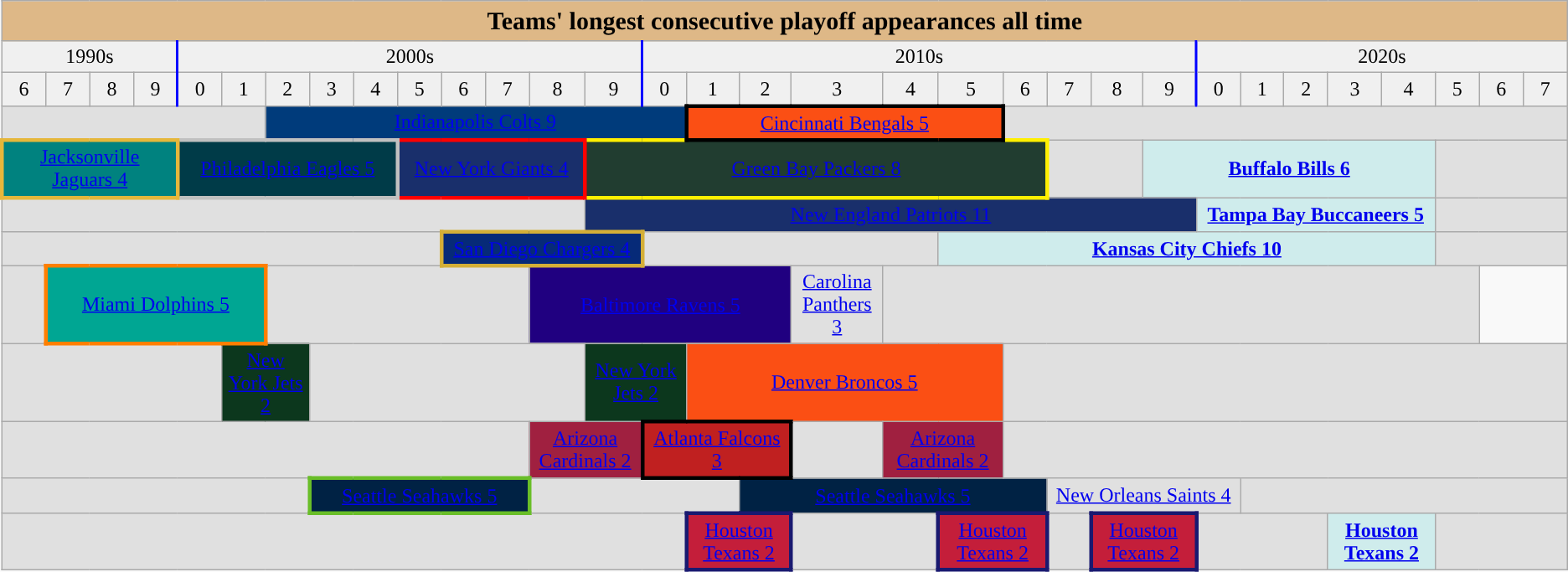<table class="wikitable" style="text-align:center">
<tr>
<th colspan="32"  style="width:95%; text-align:center; font-size:125%; background:#deb887;">Teams' longest consecutive playoff appearances all time</th>
</tr>
<tr style="background:#f0f0f0;">
<td colspan="4"  style="width:16%; border-right:2px solid blue;">1990s</td>
<td colspan="10"  style="width:16%; border-right:2px solid blue;">2000s</td>
<td colspan="10" style="width:8%; border-right:2px solid blue;">2010s</td>
<td colspan="8" style="width:8%;">2020s</td>
</tr>
<tr style="background:#f0f0f0;">
<td width=2%>6</td>
<td width=2%>7</td>
<td width=2%>8</td>
<td style="width:2%; border-right:2px solid blue;">9</td>
<td width=2%>0</td>
<td width=2%>1</td>
<td width=2%>2</td>
<td width=2%>3</td>
<td width=2%>4</td>
<td width=2%>5</td>
<td width=2%>6</td>
<td width=2%>7</td>
<td width=2%>8</td>
<td style="width:2%; border-right:2px solid blue;">9</td>
<td width=2%>0</td>
<td width=2%>1</td>
<td width=2%>2</td>
<td width=2%>3</td>
<td width=2%>4</td>
<td width=2%>5</td>
<td width=2%>6</td>
<td width=2%>7</td>
<td width=2%>8</td>
<td style="width:2%; border-right:2px solid blue;">9</td>
<td width=2%>0</td>
<td width=2%>1</td>
<td width=2%>2</td>
<td width=2%>3</td>
<td width=2%>4</td>
<td width=2%>5</td>
<td width=2%>6</td>
<td width=2%>7</td>
</tr>
<tr style="background:#e0e0e0;">
<td colspan= 6></td>
<td colspan="9" style="background:#003b7b"><a href='#'><span>Indianapolis Colts 9</span></a></td>
<td colspan="5" style="border:3px solid #000000;background:#FB4F14;color: black"><a href='#'><span>Cincinnati Bengals 5</span></a></td>
<td colspan="12"></td>
</tr>
<tr style="background:#e0e0e0;">
<td colspan=4 style="border: 3px solid #E5B73B;background:#00827F;"><a href='#'><span>Jacksonville Jaguars 4</span></a></td>
<td colspan="5" style="border: 3px solid silver;background:#003b48"><a href='#'><span>Philadelphia Eagles 5</span></a></td>
<td colspan=4 style="border: 3px solid red;background:#192f6b;"><a href='#'><span>New York Giants 4</span></a></td>
<td colspan="8" style="border: 3px solid #FFEF00;background:#213D30"><a href='#'><span>Green Bay Packers 8</span></a></td>
<td colspan=2></td>
<td colspan="6" style="background:#cfecec;"><strong><a href='#'>Buffalo Bills 6</a></strong></td>
<td colspan=3></td>
</tr>
<tr style="background:#e0e0e0;">
<td colspan= 13></td>
<td colspan="11" style="background:#192f6b;"><a href='#'> <span>New England Patriots 11</span></a></td>
<td colspan=5 style="background:#cfecec;"><strong><a href='#'> Tampa Bay Buccaneers 5</a></strong></td>
<td colspan=3></td>
</tr>
<tr style="background:#e0e0e0;">
<td colspan=10></td>
<td colspan=4 style="border: 3px solid #D4AF37;background:#062A78;"><a href='#'><span>San Diego Chargers 4</span></a></td>
<td colspan=5></td>
<td colspan="10" style="background:#cfecec;"><strong><a href='#'>Kansas City Chiefs 10</a></strong></td>
<td colspan=3></td>
</tr>
<tr style="background:#e0e0e0;">
<td></td>
<td colspan="5" style="border: 3px solid #FF7F00;background:#00A693"><a href='#'><span>Miami Dolphins 5</span></a></td>
<td colspan="6"></td>
<td colspan="5" style="background:#200080;"><a href='#'><span>Baltimore Ravens 5</span></a></td>
<td><a href='#'><span>Carolina Panthers 3</span></a></td>
<td colspan=12></td>
</tr>
<tr style="background:#e0e0e0;">
<td colspan=5></td>
<td colspan=2 style="background:#0C371D"><a href='#'><span>New York Jets 2</span></a></td>
<td colspan=6></td>
<td colspan=2 style="background:#0C371D"><a href='#'><span>New York Jets 2</span></a></td>
<td colspan=5 style="background:#FB4F14;color: black"><a href='#'>Denver Broncos 5</a></td>
<td colspan=12></td>
</tr>
<tr style="background:#e0e0e0;">
<td colspan=12></td>
<td colspan=2 style="background:#a02040"><a href='#'><span>Arizona Cardinals 2</span></a></td>
<td colspan="3" style="border: 3px solid #000000;background-color: #c02020"><a href='#'><span>Atlanta Falcons 3</span></a></td>
<td></td>
<td colspan=2 style="background:#a02040"><a href='#'><span>Arizona Cardinals 2</span></a></td>
<td colspan=12></td>
</tr>
<tr style="background:#e0e0e0;">
<td colspan= 7></td>
<td colspan="5"  style="border: 3px solid #69BE28;background-color:#002244"><a href='#'><span>Seattle Seahawks 5</span></a></td>
<td colspan=4></td>
<td colspan="5"  style="background-color:#002244"><a href='#'><span>Seattle Seahawks 5</span></a></td>
<td colspan="4"><a href='#'> New Orleans Saints 4</a></td>
<td colspan= 7></td>
</tr>
<tr style="background:#e0e0e0;">
<td colspan=15></td>
<td colspan=2 style="border: 3px solid #191970;background:#C41E3A;color:white"><a href='#'><span> Houston Texans 2</span></a></td>
<td colspan= 2></td>
<td colspan=2 style="border: 3px solid #191970;background:#C41E3A;color:white"><a href='#'><span> Houston Texans 2</span></a></td>
<td colspan=1></td>
<td colspan=2 style="border: 3px solid #191970;background:#C41E3A;color:white"><a href='#'><span> Houston Texans 2</span></a></td>
<td colspan= 3></td>
<td colspan="2" style="background:#cfecec;"><strong><a href='#'>Houston Texans 2</a></strong></td>
<td colspan=3></td>
</tr>
</table>
